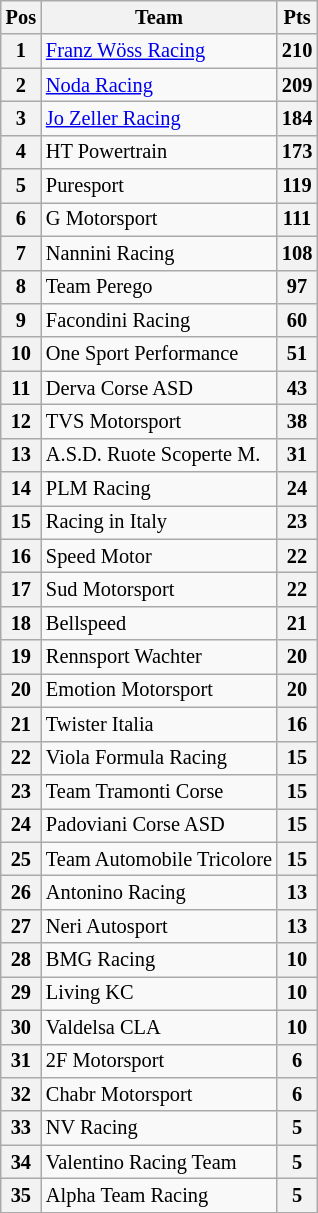<table class="wikitable" style="font-size:85%; text-align:center">
<tr>
<th>Pos</th>
<th>Team</th>
<th>Pts</th>
</tr>
<tr>
<th>1</th>
<td align="left"> <a href='#'>Franz Wöss Racing</a></td>
<th>210</th>
</tr>
<tr>
<th>2</th>
<td align="left"> <a href='#'>Noda Racing</a></td>
<th>209</th>
</tr>
<tr>
<th>3</th>
<td align="left"> <a href='#'>Jo Zeller Racing</a></td>
<th>184</th>
</tr>
<tr>
<th>4</th>
<td align="left"> HT Powertrain</td>
<th>173</th>
</tr>
<tr>
<th>5</th>
<td align="left"> Puresport</td>
<th>119</th>
</tr>
<tr>
<th>6</th>
<td align="left"> G Motorsport</td>
<th>111</th>
</tr>
<tr>
<th>7</th>
<td align="left"> Nannini Racing</td>
<th>108</th>
</tr>
<tr>
<th>8</th>
<td align="left"> Team Perego</td>
<th>97</th>
</tr>
<tr>
<th>9</th>
<td align="left"> Facondini Racing</td>
<th>60</th>
</tr>
<tr>
<th>10</th>
<td align="left"> One Sport Performance</td>
<th>51</th>
</tr>
<tr>
<th>11</th>
<td align="left"> Derva Corse ASD</td>
<th>43</th>
</tr>
<tr>
<th>12</th>
<td align="left"> TVS Motorsport</td>
<th>38</th>
</tr>
<tr>
<th>13</th>
<td align="left"> A.S.D. Ruote Scoperte M.</td>
<th>31</th>
</tr>
<tr>
<th>14</th>
<td align="left"> PLM Racing</td>
<th>24</th>
</tr>
<tr>
<th>15</th>
<td align="left"> Racing in Italy</td>
<th>23</th>
</tr>
<tr>
<th>16</th>
<td align="left"> Speed Motor</td>
<th>22</th>
</tr>
<tr>
<th>17</th>
<td align="left"> Sud Motorsport</td>
<th>22</th>
</tr>
<tr>
<th>18</th>
<td align="left"> Bellspeed</td>
<th>21</th>
</tr>
<tr>
<th>19</th>
<td align="left"> Rennsport Wachter</td>
<th>20</th>
</tr>
<tr>
<th>20</th>
<td align="left"> Emotion Motorsport</td>
<th>20</th>
</tr>
<tr>
<th>21</th>
<td align="left"> Twister Italia</td>
<th>16</th>
</tr>
<tr>
<th>22</th>
<td align="left"> Viola Formula Racing</td>
<th>15</th>
</tr>
<tr>
<th>23</th>
<td align="left"> Team Tramonti Corse</td>
<th>15</th>
</tr>
<tr>
<th>24</th>
<td align="left"> Padoviani Corse ASD</td>
<th>15</th>
</tr>
<tr>
<th>25</th>
<td align="left"> Team Automobile Tricolore</td>
<th>15</th>
</tr>
<tr>
<th>26</th>
<td align="left"> Antonino Racing</td>
<th>13</th>
</tr>
<tr>
<th>27</th>
<td align="left"> Neri Autosport</td>
<th>13</th>
</tr>
<tr>
<th>28</th>
<td align="left"> BMG Racing</td>
<th>10</th>
</tr>
<tr>
<th>29</th>
<td align="left"> Living KC</td>
<th>10</th>
</tr>
<tr>
<th>30</th>
<td align="left"> Valdelsa CLA</td>
<th>10</th>
</tr>
<tr>
<th>31</th>
<td align="left"> 2F Motorsport</td>
<th>6</th>
</tr>
<tr>
<th>32</th>
<td align="left"> Chabr Motorsport</td>
<th>6</th>
</tr>
<tr>
<th>33</th>
<td align="left"> NV Racing</td>
<th>5</th>
</tr>
<tr>
<th>34</th>
<td align="left"> Valentino Racing Team</td>
<th>5</th>
</tr>
<tr>
<th>35</th>
<td align="left"> Alpha Team Racing</td>
<th>5</th>
</tr>
</table>
